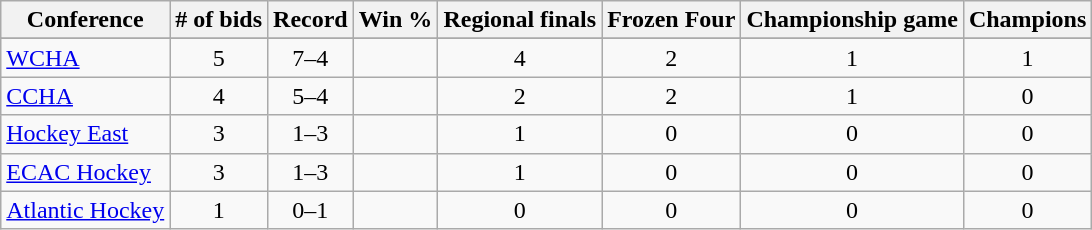<table class="wikitable sortable">
<tr>
<th>Conference</th>
<th># of bids</th>
<th>Record</th>
<th>Win %</th>
<th>Regional finals</th>
<th>Frozen Four</th>
<th>Championship game</th>
<th>Champions</th>
</tr>
<tr align="center">
</tr>
<tr align="center">
<td align="left"><a href='#'>WCHA</a></td>
<td>5</td>
<td>7–4</td>
<td></td>
<td>4</td>
<td>2</td>
<td>1</td>
<td>1</td>
</tr>
<tr align="center">
<td align="left"><a href='#'>CCHA</a></td>
<td>4</td>
<td>5–4</td>
<td></td>
<td>2</td>
<td>2</td>
<td>1</td>
<td>0</td>
</tr>
<tr align="center">
<td align="left"><a href='#'>Hockey East</a></td>
<td>3</td>
<td>1–3</td>
<td></td>
<td>1</td>
<td>0</td>
<td>0</td>
<td>0</td>
</tr>
<tr align="center">
<td align="left"><a href='#'>ECAC Hockey</a></td>
<td>3</td>
<td>1–3</td>
<td></td>
<td>1</td>
<td>0</td>
<td>0</td>
<td>0</td>
</tr>
<tr align="center">
<td align="left"><a href='#'>Atlantic Hockey</a></td>
<td>1</td>
<td>0–1</td>
<td></td>
<td>0</td>
<td>0</td>
<td>0</td>
<td>0</td>
</tr>
</table>
